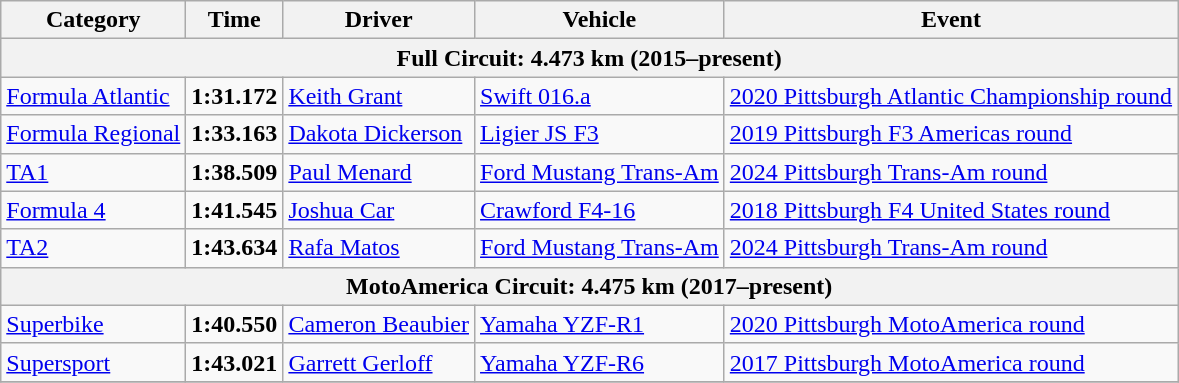<table class="wikitable">
<tr>
<th>Category</th>
<th>Time</th>
<th>Driver</th>
<th>Vehicle</th>
<th>Event</th>
</tr>
<tr>
<th colspan=5>Full Circuit: 4.473 km (2015–present)</th>
</tr>
<tr>
<td><a href='#'>Formula Atlantic</a></td>
<td><strong>1:31.172</strong></td>
<td><a href='#'>Keith Grant</a></td>
<td><a href='#'>Swift 016.a</a></td>
<td><a href='#'>2020 Pittsburgh Atlantic Championship round</a></td>
</tr>
<tr>
<td><a href='#'>Formula Regional</a></td>
<td><strong>1:33.163</strong></td>
<td><a href='#'>Dakota Dickerson</a></td>
<td><a href='#'>Ligier JS F3</a></td>
<td><a href='#'>2019 Pittsburgh F3 Americas round</a></td>
</tr>
<tr>
<td><a href='#'>TA1</a></td>
<td><strong>1:38.509</strong></td>
<td><a href='#'>Paul Menard</a></td>
<td><a href='#'>Ford Mustang Trans-Am</a></td>
<td><a href='#'>2024 Pittsburgh Trans-Am round</a></td>
</tr>
<tr>
<td><a href='#'>Formula 4</a></td>
<td><strong>1:41.545</strong></td>
<td><a href='#'>Joshua Car</a></td>
<td><a href='#'>Crawford F4-16</a></td>
<td><a href='#'>2018 Pittsburgh F4 United States round</a></td>
</tr>
<tr>
<td><a href='#'>TA2</a></td>
<td><strong>1:43.634</strong></td>
<td><a href='#'>Rafa Matos</a></td>
<td><a href='#'>Ford Mustang Trans-Am</a></td>
<td><a href='#'>2024 Pittsburgh Trans-Am round</a></td>
</tr>
<tr>
<th colspan=5>MotoAmerica Circuit: 4.475 km (2017–present)</th>
</tr>
<tr>
<td><a href='#'>Superbike</a></td>
<td><strong>1:40.550</strong></td>
<td><a href='#'>Cameron Beaubier</a></td>
<td><a href='#'>Yamaha YZF-R1</a></td>
<td><a href='#'>2020 Pittsburgh MotoAmerica round</a></td>
</tr>
<tr>
<td><a href='#'>Supersport</a></td>
<td><strong>1:43.021</strong></td>
<td><a href='#'>Garrett Gerloff</a></td>
<td><a href='#'>Yamaha YZF-R6</a></td>
<td><a href='#'>2017 Pittsburgh MotoAmerica round</a></td>
</tr>
<tr>
</tr>
</table>
